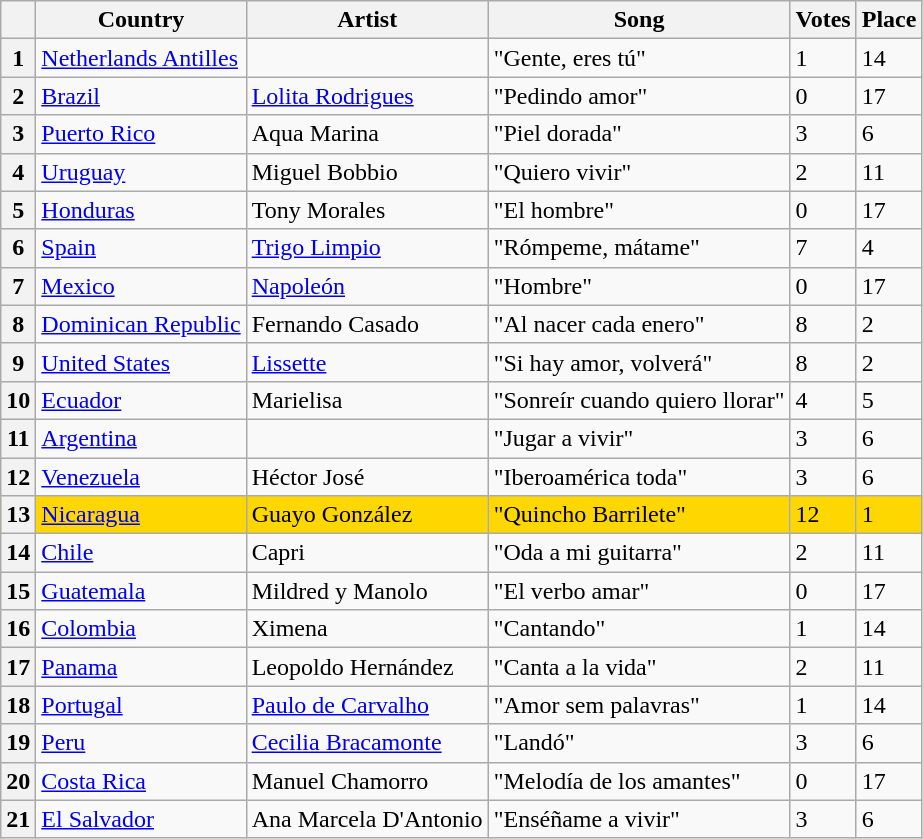<table class="wikitable sortable plainrowheaders">
<tr>
<th scope="col"></th>
<th scope="col">Country</th>
<th scope="col">Artist</th>
<th scope="col">Song</th>
<th scope="col" class="unsortable">Votes</th>
<th scope="col">Place</th>
</tr>
<tr>
<th scope="row" style="text-align:center;">1</th>
<td> <a href='#'>Netherlands Antilles</a></td>
<td></td>
<td>"Gente, eres tú"</td>
<td>1</td>
<td>14</td>
</tr>
<tr>
<th scope="row" style="text-align:center;">2</th>
<td> <a href='#'>Brazil</a></td>
<td><a href='#'>Lolita Rodrigues</a></td>
<td>"Pedindo amor"</td>
<td>0</td>
<td>17</td>
</tr>
<tr>
<th scope="row" style="text-align:center;">3</th>
<td> <a href='#'>Puerto Rico</a></td>
<td>Aqua Marina</td>
<td>"Piel dorada"</td>
<td>3</td>
<td>6</td>
</tr>
<tr>
<th scope="row" style="text-align:center;">4</th>
<td> <a href='#'>Uruguay</a></td>
<td>Miguel Bobbio</td>
<td>"Quiero vivir"</td>
<td>2</td>
<td>11</td>
</tr>
<tr>
<th scope="row" style="text-align:center;">5</th>
<td> <a href='#'>Honduras</a></td>
<td>Tony Morales</td>
<td>"El hombre"</td>
<td>0</td>
<td>17</td>
</tr>
<tr>
<th scope="row" style="text-align:center;">6</th>
<td> <a href='#'>Spain</a></td>
<td><a href='#'>Trigo Limpio</a></td>
<td>"Rómpeme, mátame"</td>
<td>7</td>
<td>4</td>
</tr>
<tr>
<th scope="row" style="text-align:center;">7</th>
<td> <a href='#'>Mexico</a></td>
<td><a href='#'>Napoleón</a></td>
<td>"Hombre"</td>
<td>0</td>
<td>17</td>
</tr>
<tr>
<th scope="row" style="text-align:center;">8</th>
<td> <a href='#'>Dominican Republic</a></td>
<td>Fernando Casado</td>
<td>"Al nacer cada enero"</td>
<td>8</td>
<td>2</td>
</tr>
<tr>
<th scope="row" style="text-align:center;">9</th>
<td> <a href='#'>United States</a></td>
<td><a href='#'>Lissette</a></td>
<td>"Si hay amor, volverá"</td>
<td>8</td>
<td>2</td>
</tr>
<tr>
<th scope="row" style="text-align:center;">10</th>
<td> <a href='#'>Ecuador</a></td>
<td>Marielisa</td>
<td>"Sonreír cuando quiero llorar"</td>
<td>4</td>
<td>5</td>
</tr>
<tr>
<th scope="row" style="text-align:center;">11</th>
<td> <a href='#'>Argentina</a></td>
<td></td>
<td>"Jugar a vivir"</td>
<td>3</td>
<td>6</td>
</tr>
<tr>
<th scope="row" style="text-align:center;">12</th>
<td> <a href='#'>Venezuela</a></td>
<td>Héctor José</td>
<td>"Iberoamérica toda"</td>
<td>3</td>
<td>6</td>
</tr>
<tr bgcolor="gold">
<th scope="row" style="text-align:center;">13</th>
<td> <a href='#'>Nicaragua</a></td>
<td>Guayo González</td>
<td>"Quincho Barrilete"</td>
<td>12</td>
<td>1</td>
</tr>
<tr>
<th scope="row" style="text-align:center;">14</th>
<td> <a href='#'>Chile</a></td>
<td>Capri</td>
<td>"Oda a mi guitarra"</td>
<td>2</td>
<td>11</td>
</tr>
<tr>
<th scope="row" style="text-align:center;">15</th>
<td> <a href='#'>Guatemala</a></td>
<td>Mildred y Manolo</td>
<td>"El verbo amar"</td>
<td>0</td>
<td>17</td>
</tr>
<tr>
<th scope="row" style="text-align:center;">16</th>
<td> <a href='#'>Colombia</a></td>
<td>Ximena</td>
<td>"Cantando"</td>
<td>1</td>
<td>14</td>
</tr>
<tr>
<th scope="row" style="text-align:center;">17</th>
<td> <a href='#'>Panama</a></td>
<td>Leopoldo Hernández</td>
<td>"Canta a la vida"</td>
<td>2</td>
<td>11</td>
</tr>
<tr>
<th scope="row" style="text-align:center;">18</th>
<td> <a href='#'>Portugal</a></td>
<td><a href='#'>Paulo de Carvalho</a></td>
<td>"Amor sem palavras"</td>
<td>1</td>
<td>14</td>
</tr>
<tr>
<th scope="row" style="text-align:center;">19</th>
<td> <a href='#'>Peru</a></td>
<td><a href='#'>Cecilia Bracamonte</a></td>
<td>"Landó"</td>
<td>3</td>
<td>6</td>
</tr>
<tr>
<th scope="row" style="text-align:center;">20</th>
<td> <a href='#'>Costa Rica</a></td>
<td>Manuel Chamorro</td>
<td>"Melodía de los amantes"</td>
<td>0</td>
<td>17</td>
</tr>
<tr>
<th scope="row" style="text-align:center;">21</th>
<td> <a href='#'>El Salvador</a></td>
<td>Ana Marcela D'Antonio</td>
<td>"Enséñame a vivir"</td>
<td>3</td>
<td>6</td>
</tr>
</table>
